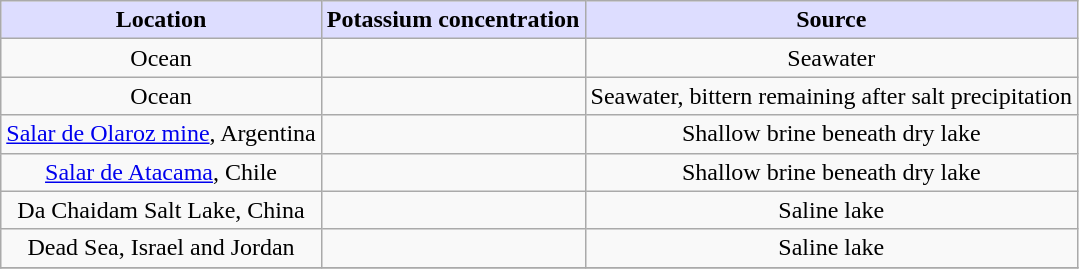<table class="wikitable sortable sortable">
<tr>
<th style="background:#DDDDFF;">Location</th>
<th style="background:#DDDDFF;">Potassium concentration</th>
<th style="background:#DDDDFF;">Source</th>
</tr>
<tr>
<td align=center>Ocean</td>
<td align=center></td>
<td align=center>Seawater</td>
</tr>
<tr>
<td align=center>Ocean</td>
<td align=center></td>
<td align=center>Seawater, bittern remaining after salt precipitation</td>
</tr>
<tr>
<td align=center><a href='#'>Salar de Olaroz mine</a>, Argentina</td>
<td align=center></td>
<td align=center>Shallow brine beneath dry lake</td>
</tr>
<tr>
<td align=center><a href='#'>Salar de Atacama</a>, Chile</td>
<td align=center></td>
<td align=center>Shallow brine beneath dry lake</td>
</tr>
<tr>
<td align=center>Da Chaidam Salt Lake, China</td>
<td align=center></td>
<td align=center>Saline lake</td>
</tr>
<tr>
<td align=center>Dead Sea, Israel and Jordan</td>
<td align=center></td>
<td align=center>Saline lake</td>
</tr>
<tr>
</tr>
</table>
